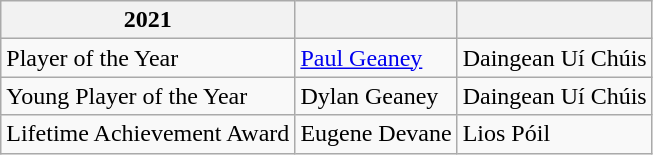<table class="wikitable">
<tr>
<th>2021</th>
<th></th>
<th></th>
</tr>
<tr>
<td>Player of the Year</td>
<td><a href='#'>Paul Geaney</a></td>
<td>Daingean Uí Chúis</td>
</tr>
<tr>
<td>Young Player of the Year</td>
<td>Dylan Geaney</td>
<td>Daingean Uí Chúis</td>
</tr>
<tr>
<td>Lifetime Achievement Award</td>
<td>Eugene Devane</td>
<td>Lios Póil</td>
</tr>
</table>
